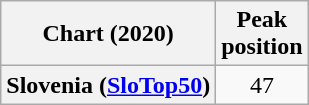<table class="wikitable plainrowheaders" style="text-align:center">
<tr>
<th scope="col">Chart (2020)</th>
<th scope="col">Peak<br>position</th>
</tr>
<tr>
<th scope="row">Slovenia (<a href='#'>SloTop50</a>)</th>
<td>47</td>
</tr>
</table>
